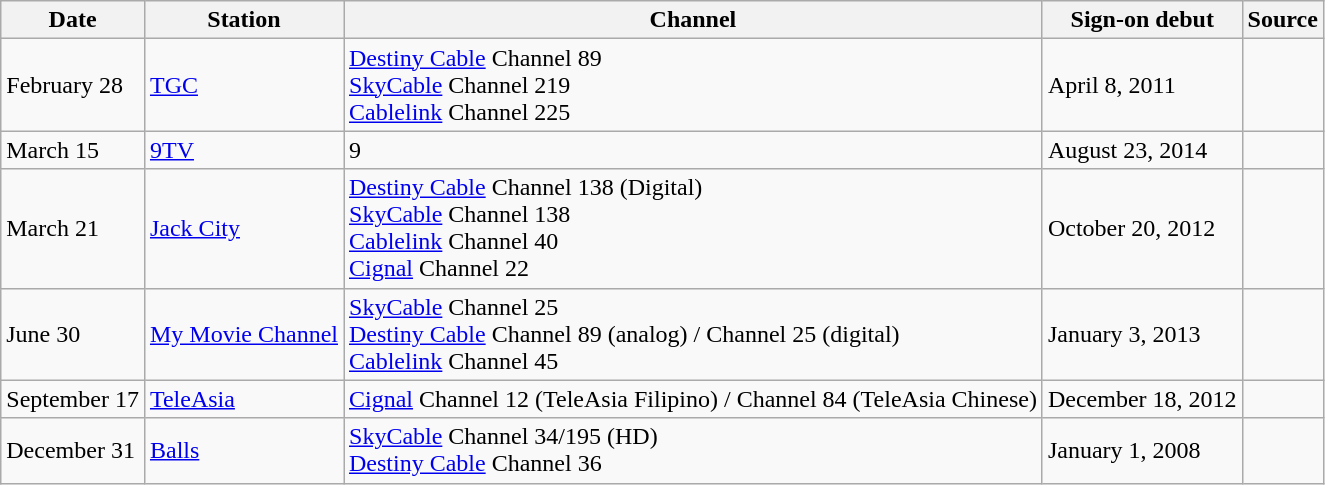<table class="wikitable">
<tr>
<th>Date</th>
<th>Station</th>
<th>Channel</th>
<th>Sign-on debut</th>
<th>Source</th>
</tr>
<tr>
<td>February 28</td>
<td><a href='#'>TGC</a></td>
<td><a href='#'>Destiny Cable</a> Channel 89<br><a href='#'>SkyCable</a> Channel 219<br><a href='#'>Cablelink</a> Channel 225</td>
<td>April 8, 2011</td>
<td></td>
</tr>
<tr>
<td>March 15</td>
<td><a href='#'>9TV</a></td>
<td>9</td>
<td>August 23, 2014</td>
<td></td>
</tr>
<tr>
<td>March 21</td>
<td><a href='#'>Jack City</a></td>
<td><a href='#'>Destiny Cable</a> Channel 138 (Digital)<br><a href='#'>SkyCable</a> Channel 138<br><a href='#'>Cablelink</a> Channel 40<br><a href='#'>Cignal</a> Channel 22</td>
<td>October 20, 2012</td>
<td></td>
</tr>
<tr>
<td>June 30</td>
<td><a href='#'>My Movie Channel</a></td>
<td><a href='#'>SkyCable</a> Channel 25<br><a href='#'>Destiny Cable</a> Channel 89 (analog) / Channel 25 (digital)<br><a href='#'>Cablelink</a> Channel 45</td>
<td>January 3, 2013</td>
<td></td>
</tr>
<tr>
<td>September 17</td>
<td><a href='#'>TeleAsia</a></td>
<td><a href='#'>Cignal</a> Channel 12 (TeleAsia Filipino) / Channel 84 (TeleAsia Chinese)</td>
<td>December 18, 2012</td>
<td></td>
</tr>
<tr>
<td>December 31</td>
<td><a href='#'>Balls</a></td>
<td><a href='#'>SkyCable</a> Channel 34/195 (HD)<br><a href='#'>Destiny Cable</a> Channel 36</td>
<td>January 1, 2008</td>
<td></td>
</tr>
</table>
